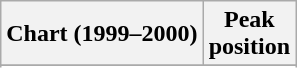<table class="wikitable sortable plainrowheaders" style="text-align:center">
<tr>
<th scope="col">Chart (1999–2000)</th>
<th scope="col">Peak<br> position</th>
</tr>
<tr>
</tr>
<tr>
</tr>
</table>
